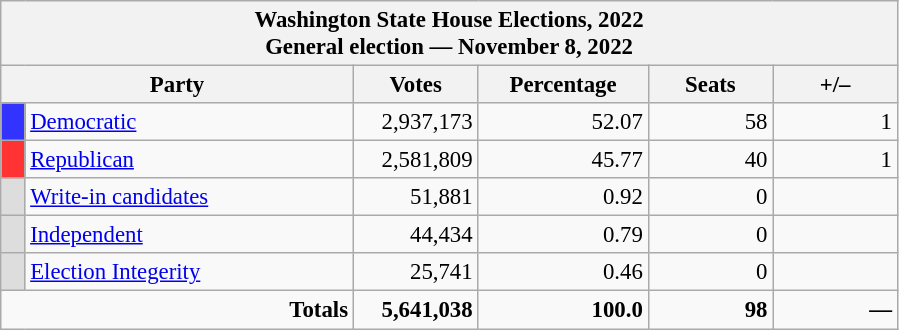<table class="wikitable" style="font-size: 95%;">
<tr>
<th colspan="6">Washington State House Elections, 2022<br>General election — November 8, 2022</th>
</tr>
<tr>
<th colspan="2" style="width: 15em">Party</th>
<th style="width: 5em">Votes</th>
<th style="width: 7em">Percentage</th>
<th style="width: 5em">Seats</th>
<th style="width: 5em">+/–</th>
</tr>
<tr>
<th style="background-color:#3333FF; width: 3px"></th>
<td style="width: 130px"><a href='#'>Democratic</a></td>
<td align="right">2,937,173</td>
<td align="right">52.07</td>
<td align="right">58</td>
<td align="right"> 1</td>
</tr>
<tr>
<th style="background-color:#FF3333; width: 3px"></th>
<td style="width: 130px"><a href='#'>Republican</a></td>
<td align="right">2,581,809</td>
<td align="right">45.77</td>
<td align="right">40</td>
<td align="right"> 1</td>
</tr>
<tr>
<th style="background-color:#DDDDDD; width 3px"></th>
<td style="width: 130px"><a href='#'>Write-in candidates</a></td>
<td align="right">51,881</td>
<td align="right">0.92</td>
<td align="right">0</td>
<td align="right"></td>
</tr>
<tr>
<th style="background-color:#DDDDDD; width: 3px"></th>
<td style="width: 130px"><a href='#'>Independent</a></td>
<td align="right">44,434</td>
<td align="right">0.79</td>
<td align="right">0</td>
<td align="right"></td>
</tr>
<tr>
<th style="background-color:#DDDDDD; width: 3px"></th>
<td style="width: 130px"><a href='#'>Election Integerity</a></td>
<td align="right">25,741</td>
<td align="right">0.46</td>
<td align="right">0</td>
<td align="right"></td>
</tr>
<tr>
<td colspan="2" align="right"><strong>Totals</strong></td>
<td align="right"><strong>5,641,038</strong></td>
<td align="right"><strong>100.0</strong></td>
<td align="right"><strong>98</strong></td>
<td align="right"><strong>—</strong></td>
</tr>
</table>
